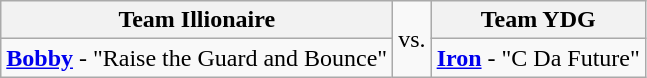<table class="wikitable" style="text-align:center" border="2">
<tr>
<th>Team Illionaire</th>
<td rowspan="2">vs.</td>
<th>Team YDG</th>
</tr>
<tr>
<td><strong><a href='#'>Bobby</a></strong> - "Raise the Guard and Bounce"</td>
<td><strong><a href='#'>Iron</a></strong> - "C Da Future"</td>
</tr>
</table>
